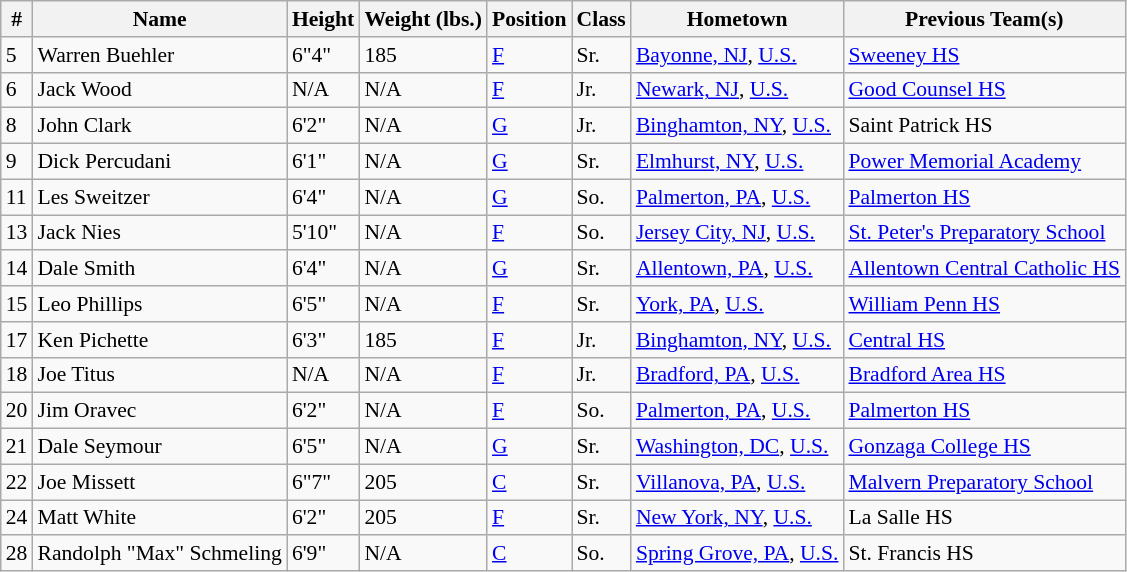<table class="wikitable" style="font-size: 90%">
<tr>
<th>#</th>
<th>Name</th>
<th>Height</th>
<th>Weight (lbs.)</th>
<th>Position</th>
<th>Class</th>
<th>Hometown</th>
<th>Previous Team(s)</th>
</tr>
<tr>
<td>5</td>
<td>Warren Buehler</td>
<td>6"4"</td>
<td>185</td>
<td><a href='#'>F</a></td>
<td>Sr.</td>
<td><a href='#'>Bayonne, NJ</a>, <a href='#'>U.S.</a></td>
<td><a href='#'>Sweeney HS</a></td>
</tr>
<tr>
<td>6</td>
<td>Jack Wood</td>
<td>N/A</td>
<td>N/A</td>
<td><a href='#'>F</a></td>
<td>Jr.</td>
<td><a href='#'>Newark, NJ</a>, <a href='#'>U.S.</a></td>
<td><a href='#'>Good Counsel HS</a></td>
</tr>
<tr>
<td>8</td>
<td>John Clark</td>
<td>6'2"</td>
<td>N/A</td>
<td><a href='#'>G</a></td>
<td>Jr.</td>
<td><a href='#'>Binghamton, NY</a>, <a href='#'>U.S.</a></td>
<td>Saint Patrick HS</td>
</tr>
<tr>
<td>9</td>
<td>Dick Percudani</td>
<td>6'1"</td>
<td>N/A</td>
<td><a href='#'>G</a></td>
<td>Sr.</td>
<td><a href='#'>Elmhurst, NY</a>, <a href='#'>U.S.</a></td>
<td><a href='#'>Power Memorial Academy</a></td>
</tr>
<tr>
<td>11</td>
<td>Les Sweitzer</td>
<td>6'4"</td>
<td>N/A</td>
<td><a href='#'>G</a></td>
<td>So.</td>
<td><a href='#'>Palmerton, PA</a>, <a href='#'>U.S.</a></td>
<td><a href='#'>Palmerton HS</a></td>
</tr>
<tr>
<td>13</td>
<td>Jack Nies</td>
<td>5'10"</td>
<td>N/A</td>
<td><a href='#'>F</a></td>
<td>So.</td>
<td><a href='#'>Jersey City, NJ</a>, <a href='#'>U.S.</a></td>
<td><a href='#'>St. Peter's Preparatory School</a></td>
</tr>
<tr>
<td>14</td>
<td>Dale Smith</td>
<td>6'4"</td>
<td>N/A</td>
<td><a href='#'>G</a></td>
<td>Sr.</td>
<td><a href='#'>Allentown, PA</a>, <a href='#'>U.S.</a></td>
<td><a href='#'>Allentown Central Catholic HS</a></td>
</tr>
<tr>
<td>15</td>
<td>Leo Phillips</td>
<td>6'5"</td>
<td>N/A</td>
<td><a href='#'>F</a></td>
<td>Sr.</td>
<td><a href='#'>York, PA</a>, <a href='#'>U.S.</a></td>
<td><a href='#'>William Penn HS</a></td>
</tr>
<tr>
<td>17</td>
<td>Ken Pichette</td>
<td>6'3"</td>
<td>185</td>
<td><a href='#'>F</a></td>
<td>Jr.</td>
<td><a href='#'>Binghamton, NY</a>, <a href='#'>U.S.</a></td>
<td><a href='#'>Central HS</a></td>
</tr>
<tr>
<td>18</td>
<td>Joe Titus</td>
<td>N/A</td>
<td>N/A</td>
<td><a href='#'>F</a></td>
<td>Jr.</td>
<td><a href='#'>Bradford, PA</a>, <a href='#'>U.S.</a></td>
<td><a href='#'>Bradford Area HS</a></td>
</tr>
<tr>
<td>20</td>
<td>Jim Oravec</td>
<td>6'2"</td>
<td>N/A</td>
<td><a href='#'>F</a></td>
<td>So.</td>
<td><a href='#'>Palmerton, PA</a>, <a href='#'>U.S.</a></td>
<td><a href='#'>Palmerton HS</a></td>
</tr>
<tr>
<td>21</td>
<td>Dale Seymour</td>
<td>6'5"</td>
<td>N/A</td>
<td><a href='#'>G</a></td>
<td>Sr.</td>
<td><a href='#'>Washington, DC</a>, <a href='#'>U.S.</a></td>
<td><a href='#'>Gonzaga College HS</a></td>
</tr>
<tr>
<td>22</td>
<td>Joe Missett</td>
<td>6"7"</td>
<td>205</td>
<td><a href='#'>C</a></td>
<td>Sr.</td>
<td><a href='#'>Villanova, PA</a>, <a href='#'>U.S.</a></td>
<td><a href='#'>Malvern Preparatory School</a></td>
</tr>
<tr>
<td>24</td>
<td>Matt White</td>
<td>6'2"</td>
<td>205</td>
<td><a href='#'>F</a></td>
<td>Sr.</td>
<td><a href='#'>New York, NY</a>, <a href='#'>U.S.</a></td>
<td>La Salle HS</td>
</tr>
<tr>
<td>28</td>
<td>Randolph "Max" Schmeling</td>
<td>6'9"</td>
<td>N/A</td>
<td><a href='#'>C</a></td>
<td>So.</td>
<td><a href='#'>Spring Grove, PA</a>, <a href='#'>U.S.</a></td>
<td>St. Francis HS</td>
</tr>
</table>
